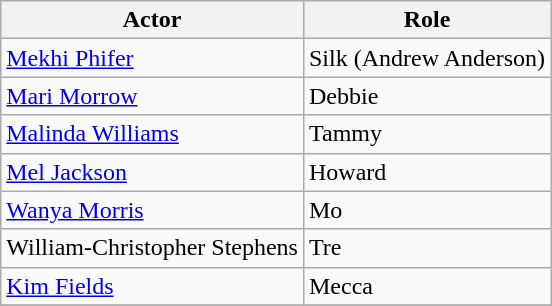<table class="wikitable">
<tr>
<th>Actor</th>
<th>Role</th>
</tr>
<tr>
<td><a href='#'>Mekhi Phifer</a></td>
<td>Silk (Andrew Anderson)</td>
</tr>
<tr>
<td><a href='#'>Mari Morrow</a></td>
<td>Debbie</td>
</tr>
<tr>
<td><a href='#'>Malinda Williams</a></td>
<td>Tammy</td>
</tr>
<tr>
<td><a href='#'>Mel Jackson</a></td>
<td>Howard</td>
</tr>
<tr>
<td><a href='#'>Wanya Morris</a></td>
<td>Mo</td>
</tr>
<tr>
<td>William-Christopher Stephens</td>
<td>Tre</td>
</tr>
<tr>
<td><a href='#'>Kim Fields</a></td>
<td>Mecca</td>
</tr>
<tr>
</tr>
</table>
